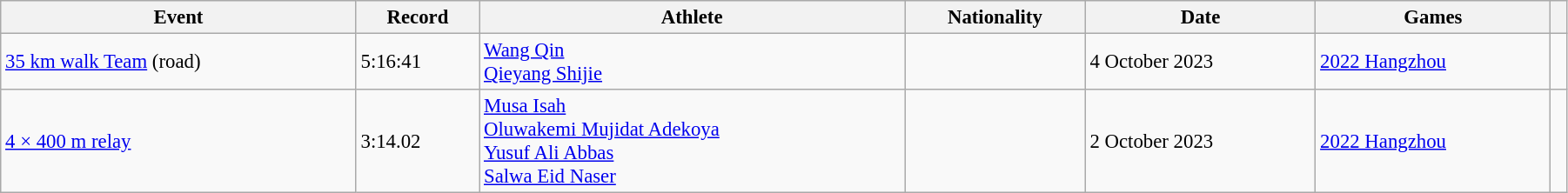<table class="wikitable" style="font-size: 95%; width: 95%;">
<tr>
<th>Event</th>
<th>Record</th>
<th>Athlete</th>
<th>Nationality</th>
<th>Date</th>
<th>Games</th>
<th></th>
</tr>
<tr>
<td><a href='#'>35 km walk Team</a> (road)</td>
<td>5:16:41</td>
<td><a href='#'>Wang Qin</a><br><a href='#'>Qieyang Shijie</a></td>
<td></td>
<td>4 October 2023</td>
<td><a href='#'>2022 Hangzhou</a></td>
<td></td>
</tr>
<tr>
<td><a href='#'>4 × 400 m relay</a></td>
<td>3:14.02</td>
<td><a href='#'>Musa Isah</a><br><a href='#'>Oluwakemi Mujidat Adekoya</a><br><a href='#'>Yusuf Ali Abbas</a><br><a href='#'>Salwa Eid Naser</a></td>
<td></td>
<td>2 October 2023</td>
<td><a href='#'>2022 Hangzhou</a></td>
<td></td>
</tr>
</table>
